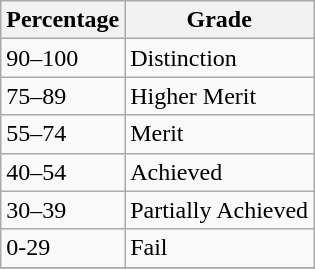<table class="wikitable">
<tr>
<th>Percentage</th>
<th>Grade</th>
</tr>
<tr>
<td>90–100</td>
<td>Distinction</td>
</tr>
<tr>
<td>75–89</td>
<td>Higher Merit</td>
</tr>
<tr>
<td>55–74</td>
<td>Merit</td>
</tr>
<tr>
<td>40–54</td>
<td>Achieved</td>
</tr>
<tr>
<td>30–39</td>
<td>Partially Achieved</td>
</tr>
<tr>
<td>0-29</td>
<td>Fail</td>
</tr>
<tr>
</tr>
</table>
